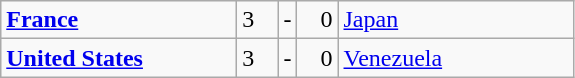<table class="wikitable">
<tr>
<td width=150> <strong><a href='#'>France</a></strong></td>
<td style="width:20px; text-align:left;">3</td>
<td>-</td>
<td style="width:20px; text-align:right;">0</td>
<td width=150> <a href='#'>Japan</a></td>
</tr>
<tr>
<td> <strong><a href='#'>United States</a></strong></td>
<td style="text-align:left;">3</td>
<td>-</td>
<td style="text-align:right;">0</td>
<td> <a href='#'>Venezuela</a></td>
</tr>
</table>
